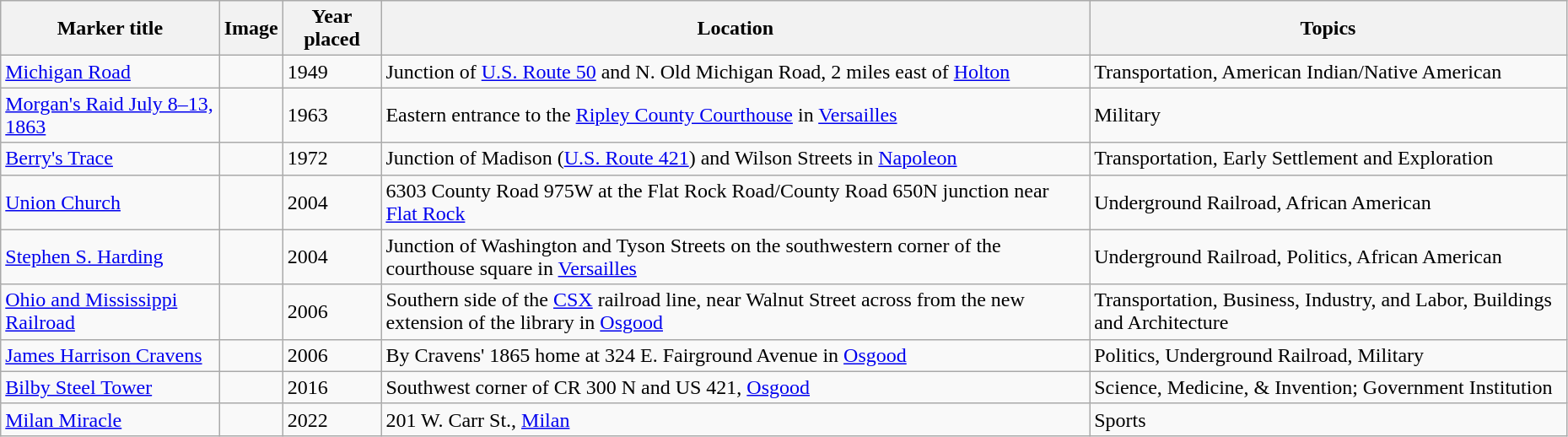<table class="wikitable sortable" style="width:98%">
<tr>
<th>Marker title</th>
<th class="unsortable">Image</th>
<th>Year placed</th>
<th>Location</th>
<th>Topics</th>
</tr>
<tr>
<td><a href='#'>Michigan Road</a></td>
<td></td>
<td>1949</td>
<td>Junction of <a href='#'>U.S. Route 50</a> and N. Old Michigan Road, 2 miles east of <a href='#'>Holton</a><br><small></small></td>
<td>Transportation, American Indian/Native American</td>
</tr>
<tr ->
<td><a href='#'>Morgan's Raid July 8–13, 1863</a></td>
<td></td>
<td>1963</td>
<td>Eastern entrance to the <a href='#'>Ripley County Courthouse</a> in <a href='#'>Versailles</a><br><small></small></td>
<td>Military</td>
</tr>
<tr ->
<td><a href='#'>Berry's Trace</a></td>
<td></td>
<td>1972</td>
<td>Junction of Madison (<a href='#'>U.S. Route 421</a>) and Wilson Streets in <a href='#'>Napoleon</a><br><small></small></td>
<td>Transportation, Early Settlement and Exploration</td>
</tr>
<tr ->
<td><a href='#'>Union Church</a></td>
<td></td>
<td>2004</td>
<td>6303 County Road 975W at the Flat Rock Road/County Road 650N junction near <a href='#'>Flat Rock</a><br><small></small></td>
<td>Underground Railroad, African American</td>
</tr>
<tr ->
<td><a href='#'>Stephen S. Harding</a></td>
<td></td>
<td>2004</td>
<td>Junction of Washington and Tyson Streets on the southwestern corner of the courthouse square in <a href='#'>Versailles</a><br><small></small></td>
<td>Underground Railroad, Politics, African American</td>
</tr>
<tr ->
<td><a href='#'>Ohio and Mississippi Railroad</a></td>
<td></td>
<td>2006</td>
<td>Southern side of the <a href='#'>CSX</a> railroad line, near Walnut Street across from the new extension of the library in <a href='#'>Osgood</a><br><small></small></td>
<td>Transportation, Business, Industry, and Labor, Buildings and Architecture</td>
</tr>
<tr ->
<td><a href='#'>James Harrison Cravens</a></td>
<td></td>
<td>2006</td>
<td>By Cravens' 1865 home at 324 E. Fairground Avenue in <a href='#'>Osgood</a><br><small></small></td>
<td>Politics, Underground Railroad, Military</td>
</tr>
<tr>
<td><a href='#'>Bilby Steel Tower</a></td>
<td></td>
<td>2016</td>
<td>Southwest corner of CR 300 N and US 421, <a href='#'>Osgood</a><br><small></small></td>
<td>Science, Medicine, & Invention; Government Institution</td>
</tr>
<tr>
<td><a href='#'>Milan Miracle</a></td>
<td></td>
<td>2022</td>
<td>201 W. Carr St., <a href='#'>Milan</a> <br><small></small></td>
<td>Sports</td>
</tr>
</table>
